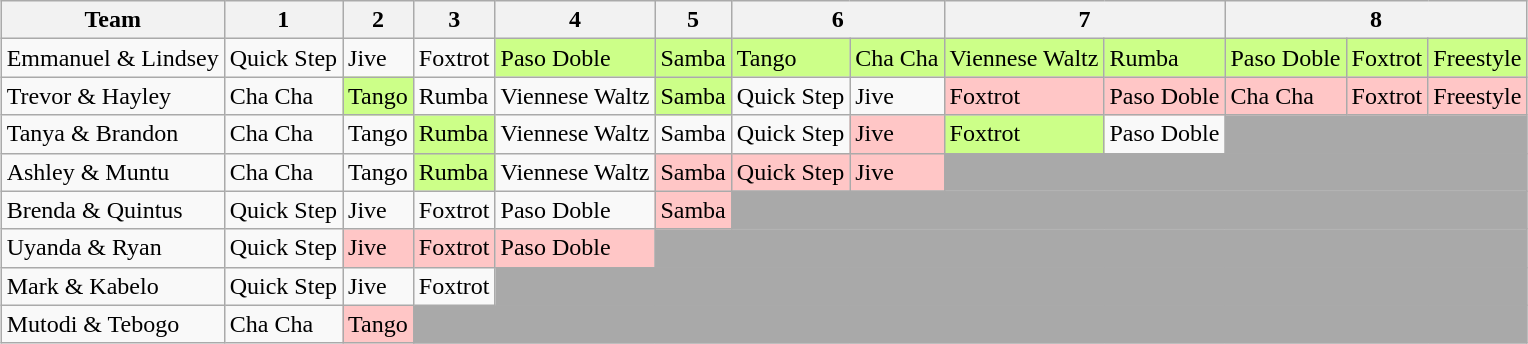<table class="wikitable" style="margin:auto;">
<tr>
<th>Team</th>
<th>1</th>
<th>2</th>
<th>3</th>
<th>4</th>
<th>5</th>
<th colspan=2>6</th>
<th colspan=2>7</th>
<th colspan=3>8</th>
</tr>
<tr>
<td>Emmanuel & Lindsey</td>
<td>Quick Step</td>
<td>Jive</td>
<td>Foxtrot</td>
<td style="background:#ccff88;">Paso Doble</td>
<td style="background:#ccff88;">Samba</td>
<td style="background:#ccff88;">Tango</td>
<td style="background:#ccff88;">Cha Cha</td>
<td style="background:#ccff88;">Viennese Waltz</td>
<td style="background:#ccff88;">Rumba</td>
<td style="background:#ccff88;">Paso Doble</td>
<td style="background:#ccff88;">Foxtrot</td>
<td style="background:#ccff88;">Freestyle</td>
</tr>
<tr>
<td>Trevor & Hayley</td>
<td>Cha Cha</td>
<td style="background:#ccff88;">Tango</td>
<td>Rumba</td>
<td>Viennese Waltz</td>
<td style="background:#ccff88;">Samba</td>
<td>Quick Step</td>
<td>Jive</td>
<td style="background:#ffc6c6;">Foxtrot</td>
<td style="background:#ffc6c6;">Paso Doble</td>
<td style="background:#ffc6c6;">Cha Cha</td>
<td style="background:#ffc6c6;">Foxtrot</td>
<td style="background:#ffc6c6;">Freestyle</td>
</tr>
<tr>
<td>Tanya & Brandon</td>
<td>Cha Cha</td>
<td>Tango</td>
<td style="background:#ccff88;">Rumba</td>
<td>Viennese Waltz</td>
<td>Samba</td>
<td>Quick Step</td>
<td style="background:#ffc6c6;">Jive</td>
<td style="background:#ccff88;">Foxtrot</td>
<td>Paso Doble</td>
<td style="background:darkgrey;" colspan="3"></td>
</tr>
<tr>
<td>Ashley & Muntu</td>
<td>Cha Cha</td>
<td>Tango</td>
<td style="background:#ccff88;">Rumba</td>
<td>Viennese Waltz</td>
<td style="background:#ffc6c6;">Samba</td>
<td style="background:#ffc6c6;">Quick Step</td>
<td style="background:#ffc6c6;">Jive</td>
<td style="background:darkgrey;" colspan="5"></td>
</tr>
<tr>
<td>Brenda & Quintus</td>
<td>Quick Step</td>
<td>Jive</td>
<td>Foxtrot</td>
<td>Paso Doble</td>
<td style="background:#ffc6c6;">Samba</td>
<td style="background:darkgrey;" colspan="7"></td>
</tr>
<tr>
<td>Uyanda & Ryan</td>
<td>Quick Step</td>
<td style="background:#ffc6c6;">Jive</td>
<td style="background:#ffc6c6;">Foxtrot</td>
<td style="background:#ffc6c6;">Paso Doble</td>
<td style="background:darkgrey;" colspan="8"></td>
</tr>
<tr>
<td>Mark & Kabelo</td>
<td>Quick Step</td>
<td>Jive</td>
<td>Foxtrot</td>
<td style="background:darkgrey;" colspan="9"></td>
</tr>
<tr>
<td>Mutodi & Tebogo</td>
<td>Cha Cha</td>
<td style="background:#ffc6c6;">Tango</td>
<td style="background:darkgrey;" colspan="10"></td>
</tr>
</table>
